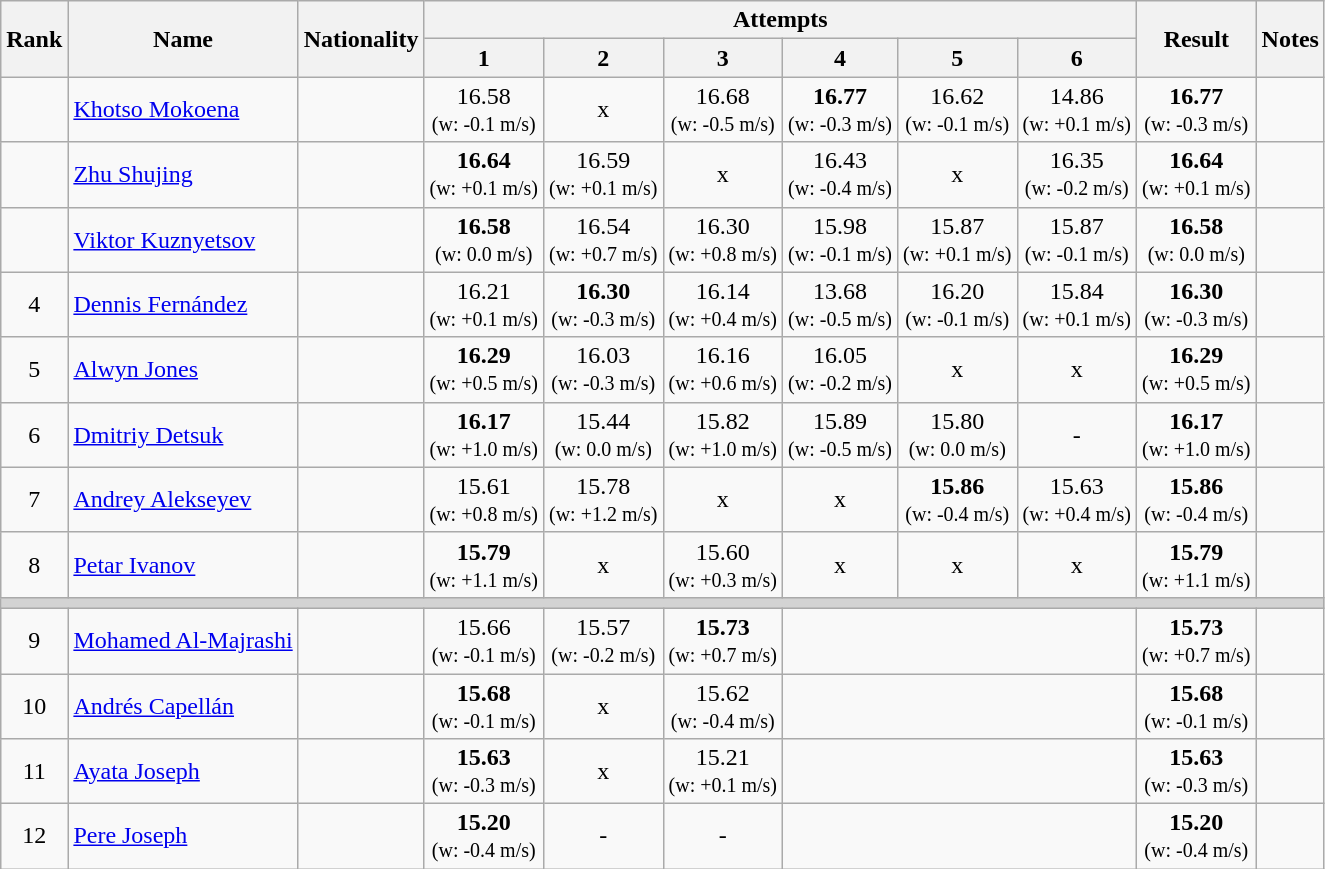<table class="wikitable sortable" style="text-align:center">
<tr>
<th rowspan=2>Rank</th>
<th rowspan=2>Name</th>
<th rowspan=2>Nationality</th>
<th colspan=6>Attempts</th>
<th rowspan=2>Result</th>
<th rowspan=2>Notes</th>
</tr>
<tr>
<th>1</th>
<th>2</th>
<th>3</th>
<th>4</th>
<th>5</th>
<th>6</th>
</tr>
<tr>
<td></td>
<td align=left><a href='#'>Khotso Mokoena</a></td>
<td align=left></td>
<td>16.58<br><small>(w: -0.1 m/s)</small></td>
<td>x</td>
<td>16.68<br><small>(w: -0.5 m/s)</small></td>
<td><strong>16.77</strong><br><small>(w: -0.3 m/s)</small></td>
<td>16.62<br><small>(w: -0.1 m/s)</small></td>
<td>14.86<br><small>(w: +0.1 m/s)</small></td>
<td><strong>16.77</strong> <br><small>(w: -0.3 m/s)</small></td>
<td></td>
</tr>
<tr>
<td></td>
<td align=left><a href='#'>Zhu Shujing</a></td>
<td align=left></td>
<td><strong>16.64</strong><br><small>(w: +0.1 m/s)</small></td>
<td>16.59<br><small>(w: +0.1 m/s)</small></td>
<td>x</td>
<td>16.43<br><small>(w: -0.4 m/s)</small></td>
<td>x</td>
<td>16.35<br><small>(w: -0.2 m/s)</small></td>
<td><strong>16.64</strong> <br><small>(w: +0.1 m/s)</small></td>
<td></td>
</tr>
<tr>
<td></td>
<td align=left><a href='#'>Viktor Kuznyetsov</a></td>
<td align=left></td>
<td><strong>16.58</strong><br><small>(w: 0.0 m/s)</small></td>
<td>16.54<br><small>(w: +0.7 m/s)</small></td>
<td>16.30<br><small>(w: +0.8 m/s)</small></td>
<td>15.98<br><small>(w: -0.1 m/s)</small></td>
<td>15.87<br><small>(w: +0.1 m/s)</small></td>
<td>15.87<br><small>(w: -0.1 m/s)</small></td>
<td><strong>16.58</strong> <br><small>(w: 0.0 m/s)</small></td>
<td></td>
</tr>
<tr>
<td>4</td>
<td align=left><a href='#'>Dennis Fernández</a></td>
<td align=left></td>
<td>16.21<br><small>(w: +0.1 m/s)</small></td>
<td><strong>16.30</strong><br><small>(w: -0.3 m/s)</small></td>
<td>16.14<br><small>(w: +0.4 m/s)</small></td>
<td>13.68<br><small>(w: -0.5 m/s)</small></td>
<td>16.20<br><small>(w: -0.1 m/s)</small></td>
<td>15.84<br><small>(w: +0.1 m/s)</small></td>
<td><strong>16.30</strong> <br><small>(w: -0.3 m/s)</small></td>
<td></td>
</tr>
<tr>
<td>5</td>
<td align=left><a href='#'>Alwyn Jones</a></td>
<td align=left></td>
<td><strong>16.29</strong><br><small>(w: +0.5 m/s)</small></td>
<td>16.03<br><small>(w: -0.3 m/s)</small></td>
<td>16.16<br><small>(w: +0.6 m/s)</small></td>
<td>16.05<br><small>(w: -0.2 m/s)</small></td>
<td>x</td>
<td>x</td>
<td><strong>16.29</strong> <br><small>(w: +0.5 m/s)</small></td>
<td></td>
</tr>
<tr>
<td>6</td>
<td align=left><a href='#'>Dmitriy Detsuk</a></td>
<td align=left></td>
<td><strong>16.17</strong><br><small>(w: +1.0 m/s)</small></td>
<td>15.44<br><small>(w: 0.0 m/s)</small></td>
<td>15.82<br><small>(w: +1.0 m/s)</small></td>
<td>15.89<br><small>(w: -0.5 m/s)</small></td>
<td>15.80<br><small>(w: 0.0 m/s)</small></td>
<td>-</td>
<td><strong>16.17</strong> <br><small>(w: +1.0 m/s)</small></td>
<td></td>
</tr>
<tr>
<td>7</td>
<td align=left><a href='#'>Andrey Alekseyev</a></td>
<td align=left></td>
<td>15.61<br><small>(w: +0.8 m/s)</small></td>
<td>15.78<br><small>(w: +1.2 m/s)</small></td>
<td>x</td>
<td>x</td>
<td><strong>15.86</strong><br><small>(w: -0.4 m/s)</small></td>
<td>15.63<br><small>(w: +0.4 m/s)</small></td>
<td><strong>15.86</strong> <br><small>(w: -0.4 m/s)</small></td>
<td></td>
</tr>
<tr>
<td>8</td>
<td align=left><a href='#'>Petar Ivanov</a></td>
<td align=left></td>
<td><strong>15.79</strong><br><small>(w: +1.1 m/s)</small></td>
<td>x</td>
<td>15.60<br><small>(w: +0.3 m/s)</small></td>
<td>x</td>
<td>x</td>
<td>x</td>
<td><strong>15.79</strong> <br><small>(w: +1.1 m/s)</small></td>
<td></td>
</tr>
<tr>
<td colspan=11 bgcolor=lightgray></td>
</tr>
<tr>
<td>9</td>
<td align=left><a href='#'>Mohamed Al-Majrashi</a></td>
<td align=left></td>
<td>15.66<br><small>(w: -0.1 m/s)</small></td>
<td>15.57<br><small>(w: -0.2 m/s)</small></td>
<td><strong>15.73</strong><br><small>(w: +0.7 m/s)</small></td>
<td colspan=3></td>
<td><strong>15.73</strong> <br><small>(w: +0.7 m/s)</small></td>
<td></td>
</tr>
<tr>
<td>10</td>
<td align=left><a href='#'>Andrés Capellán</a></td>
<td align=left></td>
<td><strong>15.68</strong><br><small>(w: -0.1 m/s)</small></td>
<td>x</td>
<td>15.62<br><small>(w: -0.4 m/s)</small></td>
<td colspan=3></td>
<td><strong>15.68</strong> <br><small>(w: -0.1 m/s)</small></td>
<td></td>
</tr>
<tr>
<td>11</td>
<td align=left><a href='#'>Ayata Joseph</a></td>
<td align=left></td>
<td><strong>15.63</strong><br><small>(w: -0.3 m/s)</small></td>
<td>x</td>
<td>15.21<br><small>(w: +0.1 m/s)</small></td>
<td colspan=3></td>
<td><strong>15.63</strong> <br><small>(w: -0.3 m/s)</small></td>
<td></td>
</tr>
<tr>
<td>12</td>
<td align=left><a href='#'>Pere Joseph</a></td>
<td align=left></td>
<td><strong>15.20</strong><br><small>(w: -0.4 m/s)</small></td>
<td>-</td>
<td>-</td>
<td colspan=3></td>
<td><strong>15.20</strong> <br><small>(w: -0.4 m/s)</small></td>
<td></td>
</tr>
</table>
